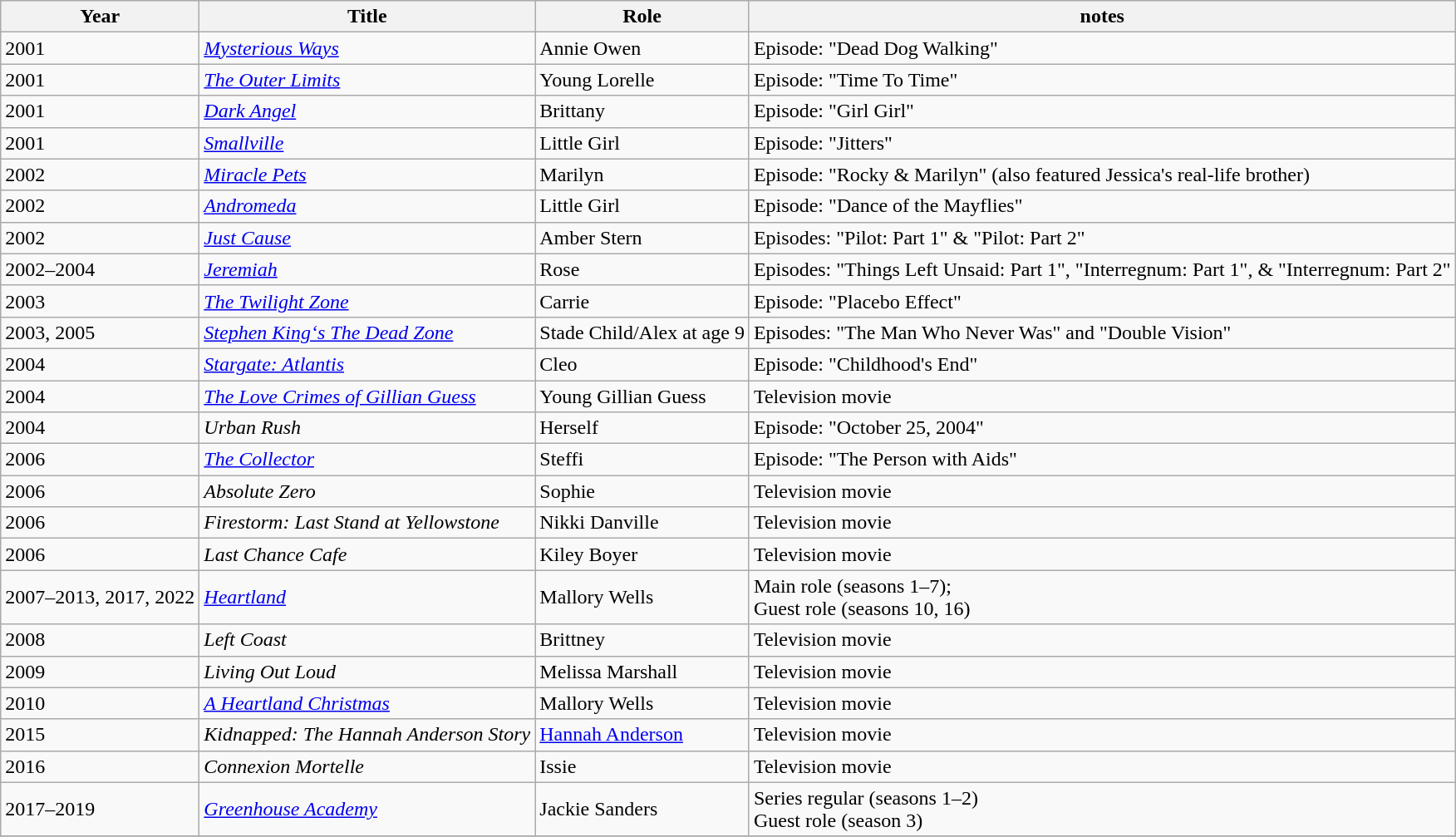<table class="wikitable sortable">
<tr>
<th>Year</th>
<th>Title</th>
<th>Role</th>
<th class="unsortable">notes</th>
</tr>
<tr>
<td>2001</td>
<td><em><a href='#'>Mysterious Ways</a></em></td>
<td>Annie Owen</td>
<td>Episode: "Dead Dog Walking"</td>
</tr>
<tr>
<td>2001</td>
<td data-sort-value="Outer Limits, The"><em><a href='#'>The Outer Limits</a></em></td>
<td>Young Lorelle</td>
<td>Episode: "Time To Time"</td>
</tr>
<tr>
<td>2001</td>
<td><em><a href='#'>Dark Angel</a></em></td>
<td>Brittany</td>
<td>Episode: "Girl Girl"</td>
</tr>
<tr>
<td>2001</td>
<td><em><a href='#'>Smallville</a></em></td>
<td>Little Girl</td>
<td>Episode: "Jitters"</td>
</tr>
<tr>
<td>2002</td>
<td><em><a href='#'>Miracle Pets</a></em></td>
<td>Marilyn</td>
<td>Episode: "Rocky & Marilyn" (also featured Jessica's real-life brother)</td>
</tr>
<tr>
<td>2002</td>
<td><em><a href='#'>Andromeda</a></em></td>
<td>Little Girl</td>
<td>Episode: "Dance of the Mayflies"</td>
</tr>
<tr>
<td>2002</td>
<td><em><a href='#'>Just Cause</a></em></td>
<td>Amber Stern</td>
<td>Episodes: "Pilot: Part 1" & "Pilot: Part 2"</td>
</tr>
<tr>
<td>2002–2004</td>
<td><em><a href='#'>Jeremiah</a></em></td>
<td>Rose</td>
<td>Episodes: "Things Left Unsaid: Part 1", "Interregnum: Part 1", & "Interregnum: Part 2"</td>
</tr>
<tr>
<td>2003</td>
<td data-sort-value="Twilight Zone, The"><em><a href='#'>The Twilight Zone</a></em></td>
<td>Carrie</td>
<td>Episode: "Placebo Effect"</td>
</tr>
<tr>
<td>2003, 2005</td>
<td><em><a href='#'>Stephen King‘s The Dead Zone</a></em></td>
<td>Stade Child/Alex at age 9</td>
<td>Episodes: "The Man Who Never Was" and "Double Vision"</td>
</tr>
<tr>
<td>2004</td>
<td><em><a href='#'>Stargate: Atlantis</a></em></td>
<td>Cleo</td>
<td>Episode: "Childhood's End"</td>
</tr>
<tr>
<td>2004</td>
<td data-sort-value="Love Crimes of Gillian Guess, The"><em><a href='#'>The Love Crimes of Gillian Guess</a></em></td>
<td>Young Gillian Guess</td>
<td>Television movie</td>
</tr>
<tr>
<td>2004</td>
<td><em>Urban Rush</em></td>
<td>Herself</td>
<td>Episode: "October 25, 2004"</td>
</tr>
<tr>
<td>2006</td>
<td data-sort-value="Collector, The"><em><a href='#'>The Collector</a></em></td>
<td>Steffi</td>
<td>Episode: "The Person with Aids"</td>
</tr>
<tr>
<td>2006</td>
<td><em>Absolute Zero</em></td>
<td>Sophie</td>
<td>Television movie</td>
</tr>
<tr>
<td>2006</td>
<td><em>Firestorm: Last Stand at Yellowstone</em></td>
<td>Nikki Danville</td>
<td>Television movie</td>
</tr>
<tr>
<td>2006</td>
<td><em>Last Chance Cafe</em></td>
<td>Kiley Boyer</td>
<td>Television movie</td>
</tr>
<tr>
<td>2007–2013, 2017, 2022</td>
<td><em><a href='#'>Heartland</a></em></td>
<td>Mallory Wells</td>
<td>Main role (seasons 1–7);<br> Guest role (seasons 10, 16)</td>
</tr>
<tr>
<td>2008</td>
<td><em>Left Coast</em></td>
<td>Brittney</td>
<td>Television movie</td>
</tr>
<tr>
<td>2009</td>
<td><em>Living Out Loud</em></td>
<td>Melissa Marshall</td>
<td>Television movie</td>
</tr>
<tr>
<td>2010</td>
<td data-sort-value="Heartland Christmas, A"><em><a href='#'>A Heartland Christmas</a></em></td>
<td>Mallory Wells</td>
<td>Television movie</td>
</tr>
<tr>
<td>2015</td>
<td><em>Kidnapped: The Hannah Anderson Story</em></td>
<td><a href='#'>Hannah Anderson</a></td>
<td>Television movie</td>
</tr>
<tr>
<td>2016</td>
<td><em>Connexion Mortelle</em></td>
<td>Issie</td>
<td>Television movie</td>
</tr>
<tr>
<td>2017–2019</td>
<td><em><a href='#'>Greenhouse Academy</a></em></td>
<td>Jackie Sanders</td>
<td>Series regular (seasons 1–2)<br>Guest role (season 3)</td>
</tr>
<tr>
</tr>
</table>
